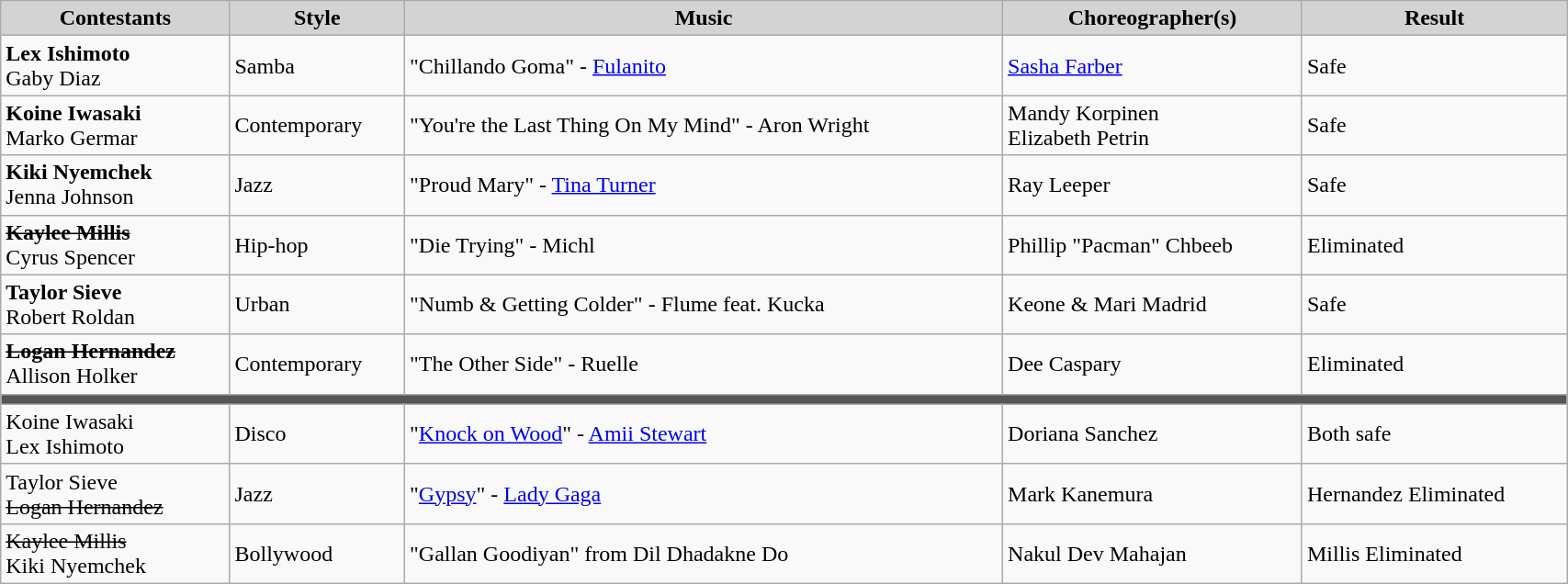<table class="wikitable" style="width:90%;">
<tr style="background:lightgrey; text-align:center;">
<td><strong>Contestants</strong></td>
<td><strong>Style</strong></td>
<td><strong>Music</strong></td>
<td><strong>Choreographer(s)</strong></td>
<td><strong>Result</strong></td>
</tr>
<tr>
<td><strong>Lex Ishimoto</strong><br>Gaby Diaz</td>
<td>Samba</td>
<td>"Chillando Goma" - <a href='#'>Fulanito</a></td>
<td><a href='#'>Sasha Farber</a></td>
<td>Safe</td>
</tr>
<tr>
<td><strong>Koine Iwasaki</strong><br>Marko Germar</td>
<td>Contemporary</td>
<td>"You're the Last Thing On My Mind" - Aron Wright</td>
<td>Mandy Korpinen<br>Elizabeth Petrin</td>
<td>Safe</td>
</tr>
<tr>
<td><strong>Kiki Nyemchek</strong><br>Jenna Johnson</td>
<td>Jazz</td>
<td>"Proud Mary" - <a href='#'>Tina Turner</a></td>
<td>Ray Leeper</td>
<td>Safe</td>
</tr>
<tr>
<td><strong><s>Kaylee Millis</s></strong><br>Cyrus Spencer</td>
<td>Hip-hop</td>
<td>"Die Trying" - Michl</td>
<td>Phillip "Pacman" Chbeeb</td>
<td>Eliminated</td>
</tr>
<tr>
<td><strong>Taylor Sieve</strong><br>Robert Roldan</td>
<td>Urban</td>
<td>"Numb & Getting Colder" - Flume feat. Kucka</td>
<td>Keone & Mari Madrid</td>
<td>Safe</td>
</tr>
<tr>
<td><strong><s>Logan Hernandez</s></strong><br>Allison Holker</td>
<td>Contemporary</td>
<td>"The Other Side" - Ruelle</td>
<td>Dee Caspary</td>
<td>Eliminated</td>
</tr>
<tr>
<td colspan="11" style="background:#555;"></td>
</tr>
<tr>
<td>Koine Iwasaki<br>Lex Ishimoto</td>
<td>Disco</td>
<td>"<a href='#'>Knock on Wood</a>" - <a href='#'>Amii Stewart</a></td>
<td>Doriana Sanchez</td>
<td>Both safe</td>
</tr>
<tr>
<td>Taylor Sieve<br><s>Logan Hernandez</s></td>
<td>Jazz</td>
<td>"<a href='#'>Gypsy</a>" - <a href='#'>Lady Gaga</a></td>
<td>Mark Kanemura</td>
<td>Hernandez Eliminated</td>
</tr>
<tr>
<td><s>Kaylee Millis</s><br>Kiki Nyemchek</td>
<td>Bollywood</td>
<td>"Gallan Goodiyan" from Dil Dhadakne Do</td>
<td>Nakul Dev Mahajan</td>
<td>Millis Eliminated</td>
</tr>
</table>
